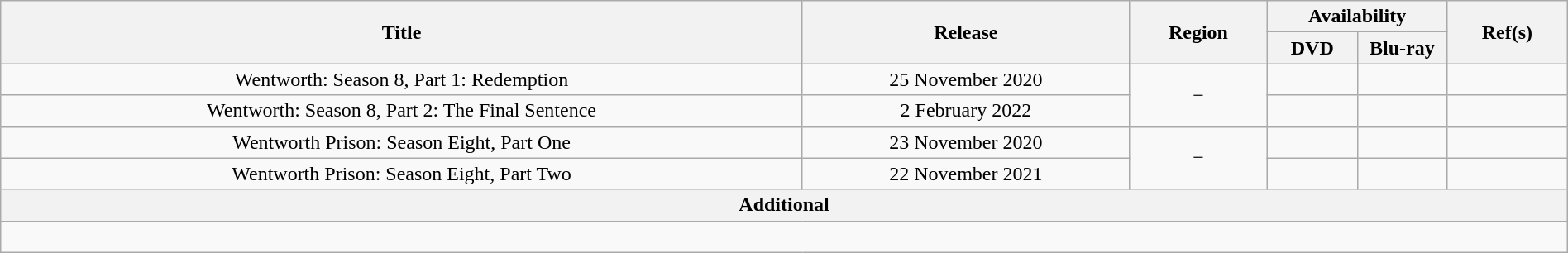<table class="wikitable" style="width:100%; text-align:center;">
<tr>
<th rowspan="2">Title</th>
<th rowspan="2">Release</th>
<th rowspan="2">Region</th>
<th colspan="2">Availability</th>
<th rowspan="2">Ref(s)</th>
</tr>
<tr>
<th width="65">DVD</th>
<th width="65">Blu-ray</th>
</tr>
<tr>
<td align=center>Wentworth: Season 8, Part 1: Redemption</td>
<td align=center>25 November 2020</td>
<td rowspan="2"> − </td>
<td></td>
<td></td>
<td align=center></td>
</tr>
<tr>
<td align=center>Wentworth: Season 8, Part 2: The Final Sentence</td>
<td>2 February 2022</td>
<td></td>
<td></td>
<td></td>
</tr>
<tr>
<td align=center>Wentworth Prison: Season Eight, Part One</td>
<td align=center>23 November 2020</td>
<td rowspan="2"> − </td>
<td></td>
<td></td>
<td align=center></td>
</tr>
<tr>
<td align=center>Wentworth Prison: Season Eight, Part Two</td>
<td align=center>22 November 2021</td>
<td></td>
<td></td>
<td align=center></td>
</tr>
<tr>
<th colspan="7">Additional</th>
</tr>
<tr>
<td colspan="7"><br></td>
</tr>
</table>
